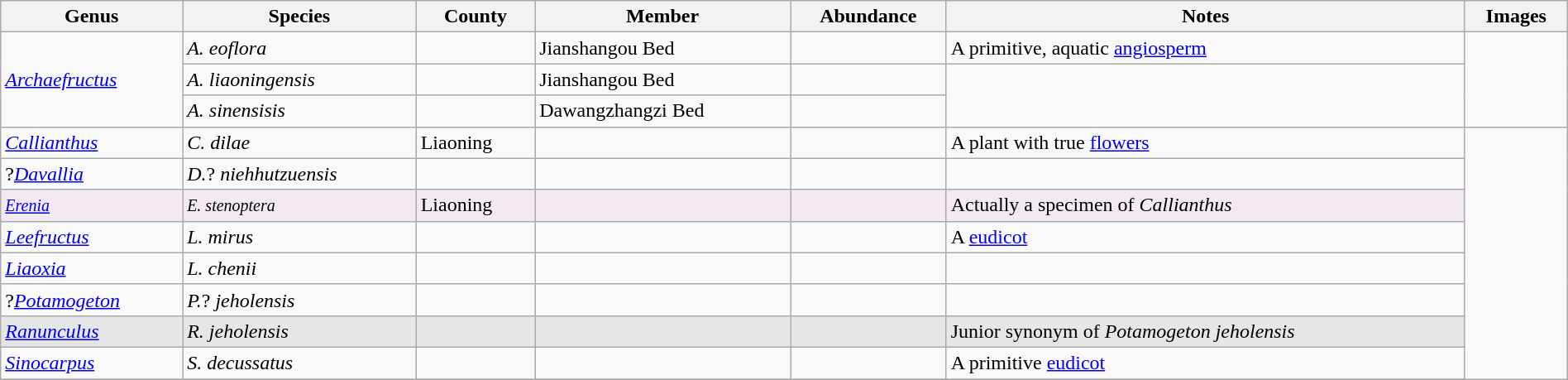<table class="wikitable" align="center" width="100%">
<tr>
<th>Genus</th>
<th>Species</th>
<th>County</th>
<th>Member</th>
<th>Abundance</th>
<th>Notes</th>
<th>Images</th>
</tr>
<tr>
<td rowspan="3"><em><a href='#'>Archaefructus</a></em></td>
<td><em>A. eoflora</em></td>
<td></td>
<td>Jianshangou Bed</td>
<td></td>
<td>A primitive, aquatic <a href='#'>angiosperm</a></td>
<td rowspan="3"></td>
</tr>
<tr>
<td><em>A. liaoningensis</em></td>
<td></td>
<td>Jianshangou Bed</td>
<td></td>
</tr>
<tr>
<td><em>A. sinensisis</em></td>
<td></td>
<td>Dawangzhangzi Bed</td>
<td></td>
</tr>
<tr>
<td><em><a href='#'>Callianthus</a></em></td>
<td><em>C. dilae</em></td>
<td>Liaoning</td>
<td></td>
<td></td>
<td>A plant with true <a href='#'>flowers</a></td>
</tr>
<tr>
<td>?<em><a href='#'>Davallia</a></em></td>
<td><em>D.</em>? <em>niehhutzuensis</em></td>
<td></td>
<td></td>
<td></td>
<td></td>
</tr>
<tr>
<td style="background:#f3e9f3;"><small><em><a href='#'>Erenia</a></em></small></td>
<td style="background:#f3e9f3;"><small><em>E. stenoptera</em></small></td>
<td style="background:#f3e9f3;">Liaoning</td>
<td style="background:#f3e9f3;"></td>
<td style="background:#f3e9f3;"></td>
<td style="background:#f3e9f3;">Actually a specimen of <em>Callianthus</em></td>
</tr>
<tr>
<td><em><a href='#'>Leefructus</a></em></td>
<td><em>L. mirus</em></td>
<td></td>
<td></td>
<td></td>
<td>A <a href='#'>eudicot</a></td>
</tr>
<tr>
<td><em><a href='#'>Liaoxia</a></em></td>
<td><em>L. chenii</em></td>
<td></td>
<td></td>
<td></td>
<td></td>
</tr>
<tr>
<td>?<em><a href='#'>Potamogeton</a></em></td>
<td><em>P.</em>? <em>jeholensis</em></td>
<td></td>
<td></td>
<td></td>
<td></td>
</tr>
<tr>
<td style="background:#E6E6E6;"><em><a href='#'>Ranunculus</a></em></td>
<td style="background:#E6E6E6;"><em>R. jeholensis</em></td>
<td style="background:#E6E6E6;"></td>
<td style="background:#E6E6E6;"></td>
<td style="background:#E6E6E6;"></td>
<td style="background:#E6E6E6;">Junior synonym of <em>Potamogeton jeholensis</em></td>
</tr>
<tr>
<td><em><a href='#'>Sinocarpus</a></em></td>
<td><em>S. decussatus</em></td>
<td></td>
<td></td>
<td></td>
<td>A primitive <a href='#'>eudicot</a></td>
</tr>
<tr>
</tr>
</table>
